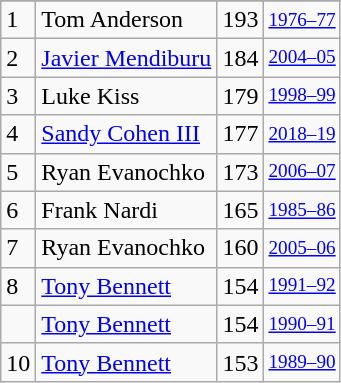<table class="wikitable">
<tr>
</tr>
<tr>
<td>1</td>
<td>Tom Anderson</td>
<td>193</td>
<td style="font-size:80%;"><a href='#'>1976–77</a></td>
</tr>
<tr>
<td>2</td>
<td><a href='#'>Javier Mendiburu</a></td>
<td>184</td>
<td style="font-size:80%;"><a href='#'>2004–05</a></td>
</tr>
<tr>
<td>3</td>
<td>Luke Kiss</td>
<td>179</td>
<td style="font-size:80%;"><a href='#'>1998–99</a></td>
</tr>
<tr>
<td>4</td>
<td><a href='#'>Sandy Cohen III</a></td>
<td>177</td>
<td style="font-size:80%;"><a href='#'>2018–19</a></td>
</tr>
<tr>
<td>5</td>
<td>Ryan Evanochko</td>
<td>173</td>
<td style="font-size:80%;"><a href='#'>2006–07</a></td>
</tr>
<tr>
<td>6</td>
<td>Frank Nardi</td>
<td>165</td>
<td style="font-size:80%;"><a href='#'>1985–86</a></td>
</tr>
<tr>
<td>7</td>
<td>Ryan Evanochko</td>
<td>160</td>
<td style="font-size:80%;"><a href='#'>2005–06</a></td>
</tr>
<tr>
<td>8</td>
<td><a href='#'>Tony Bennett</a></td>
<td>154</td>
<td style="font-size:80%;"><a href='#'>1991–92</a></td>
</tr>
<tr>
<td></td>
<td><a href='#'>Tony Bennett</a></td>
<td>154</td>
<td style="font-size:80%;"><a href='#'>1990–91</a></td>
</tr>
<tr>
<td>10</td>
<td><a href='#'>Tony Bennett</a></td>
<td>153</td>
<td style="font-size:80%;"><a href='#'>1989–90</a></td>
</tr>
</table>
